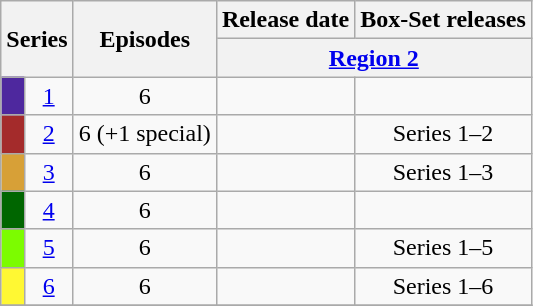<table class="wikitable" style="text-align:center;">
<tr>
<th colspan="2" rowspan="2">Series</th>
<th rowspan="2">Episodes</th>
<th>Release date</th>
<th>Box-Set releases</th>
</tr>
<tr>
<th colspan="2"><a href='#'>Region 2</a></th>
</tr>
<tr>
<td style="background:#4e289e;"></td>
<td><a href='#'>1</a></td>
<td>6</td>
<td></td>
<td></td>
</tr>
<tr>
<td style="background:#a42b2b;"></td>
<td><a href='#'>2</a></td>
<td>6 (+1 special)</td>
<td></td>
<td>Series 1–2</td>
</tr>
<tr>
<td style="background:#d7a037;"></td>
<td><a href='#'>3</a></td>
<td>6</td>
<td></td>
<td>Series 1–3</td>
</tr>
<tr>
<td style="background:#060;"></td>
<td><a href='#'>4</a></td>
<td>6</td>
<td></td>
<td></td>
</tr>
<tr>
<td style="background:#7cfc00;"></td>
<td><a href='#'>5</a></td>
<td>6</td>
<td></td>
<td>Series 1–5</td>
</tr>
<tr>
<td style="background:#fff833;"></td>
<td><a href='#'>6</a></td>
<td>6</td>
<td></td>
<td>Series 1–6</td>
</tr>
<tr>
</tr>
</table>
